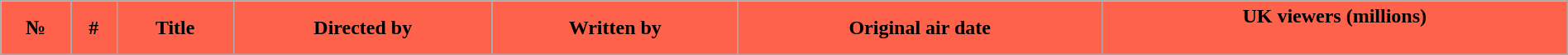<table class="wikitable plainrowheaders" style="width:100%; background:#fff;">
<tr>
<th style="background:#FF624A; color:#000;">№</th>
<th style="background:#FF624A; color:#000;">#</th>
<th style="background:#FF624A; color:#000;">Title</th>
<th style="background:#FF624A; color:#000;">Directed by</th>
<th style="background:#FF624A; color:#000;">Written by</th>
<th style="background:#FF624A; color:#000;">Original air date</th>
<th style="background:#FF624A; color:#000;">UK viewers (millions)<br><br>
</th>
</tr>
</table>
